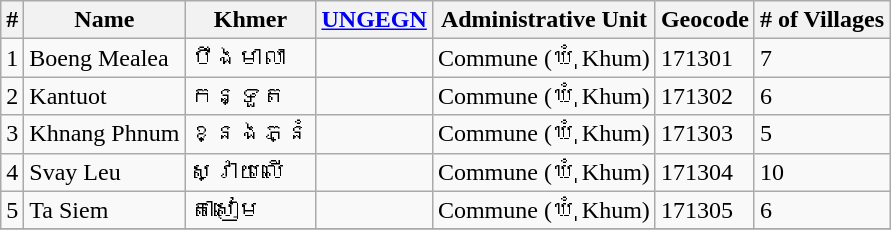<table class="wikitable sortable">
<tr>
<th>#</th>
<th>Name</th>
<th>Khmer</th>
<th><a href='#'>UNGEGN</a></th>
<th>Administrative Unit</th>
<th>Geocode</th>
<th># of Villages</th>
</tr>
<tr>
<td>1</td>
<td>Boeng Mealea</td>
<td>បឹងមាលា</td>
<td></td>
<td>Commune (ឃុំ Khum)</td>
<td>171301</td>
<td>7</td>
</tr>
<tr>
<td>2</td>
<td>Kantuot</td>
<td>កន្ទួត</td>
<td></td>
<td>Commune (ឃុំ Khum)</td>
<td>171302</td>
<td>6</td>
</tr>
<tr>
<td>3</td>
<td>Khnang Phnum</td>
<td>ខ្នងភ្នំ</td>
<td></td>
<td>Commune (ឃុំ Khum)</td>
<td>171303</td>
<td>5</td>
</tr>
<tr>
<td>4</td>
<td>Svay Leu</td>
<td>ស្វាយលើ</td>
<td></td>
<td>Commune (ឃុំ Khum)</td>
<td>171304</td>
<td>10</td>
</tr>
<tr>
<td>5</td>
<td>Ta Siem</td>
<td>តាសៀម</td>
<td></td>
<td>Commune (ឃុំ Khum)</td>
<td>171305</td>
<td>6</td>
</tr>
<tr>
</tr>
</table>
